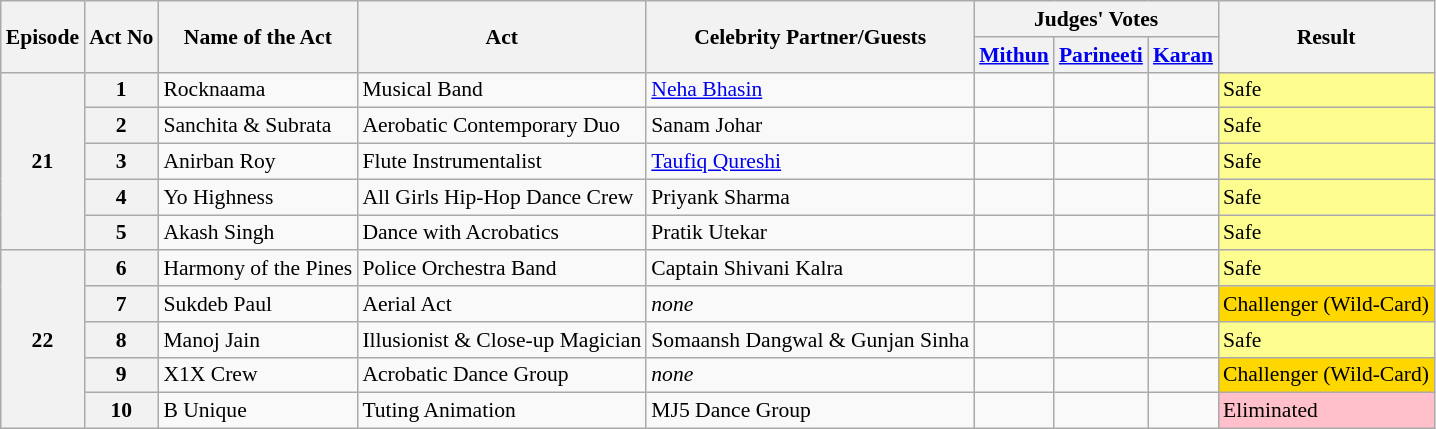<table class="wikitable sortable mw-collapsible" style="font-size: 90%;">
<tr>
<th rowspan="2">Episode</th>
<th rowspan="2">Act No</th>
<th rowspan="2">Name of the Act</th>
<th rowspan="2">Act</th>
<th rowspan="2">Celebrity Partner/Guests</th>
<th colspan="3">Judges' Votes</th>
<th rowspan="2">Result</th>
</tr>
<tr>
<th><a href='#'>Mithun</a></th>
<th><a href='#'>Parineeti</a></th>
<th><a href='#'>Karan</a></th>
</tr>
<tr>
<th rowspan="5">21</th>
<th>1</th>
<td>Rocknaama</td>
<td>Musical Band</td>
<td><a href='#'>Neha Bhasin</a></td>
<td></td>
<td></td>
<td></td>
<td bgcolor="#fdfc8f">Safe</td>
</tr>
<tr>
<th>2</th>
<td>Sanchita & Subrata</td>
<td>Aerobatic Contemporary Duo</td>
<td>Sanam Johar</td>
<td></td>
<td></td>
<td></td>
<td bgcolor="#fdfc8f">Safe</td>
</tr>
<tr>
<th>3</th>
<td>Anirban Roy</td>
<td>Flute Instrumentalist</td>
<td><a href='#'>Taufiq Qureshi</a></td>
<td></td>
<td></td>
<td></td>
<td bgcolor="#fdfc8f">Safe</td>
</tr>
<tr>
<th>4</th>
<td>Yo Highness</td>
<td>All Girls Hip-Hop Dance Crew</td>
<td>Priyank Sharma</td>
<td></td>
<td></td>
<td></td>
<td bgcolor="#fdfc8f">Safe</td>
</tr>
<tr>
<th>5</th>
<td>Akash Singh</td>
<td>Dance with Acrobatics</td>
<td>Pratik Utekar</td>
<td></td>
<td></td>
<td></td>
<td bgcolor="#fdfc8f">Safe</td>
</tr>
<tr>
<th rowspan="5">22</th>
<th>6</th>
<td>Harmony of the Pines</td>
<td>Police Orchestra Band</td>
<td>Captain Shivani Kalra</td>
<td></td>
<td></td>
<td></td>
<td bgcolor="#fdfc8f">Safe</td>
</tr>
<tr>
<th>7</th>
<td>Sukdeb Paul</td>
<td>Aerial Act</td>
<td><em>none</em></td>
<td></td>
<td></td>
<td></td>
<td bgcolor="gold">Challenger (Wild-Card)</td>
</tr>
<tr>
<th>8</th>
<td>Manoj Jain</td>
<td>Illusionist & Close-up Magician</td>
<td>Somaansh Dangwal & Gunjan Sinha</td>
<td></td>
<td></td>
<td></td>
<td bgcolor="#fdfc8f">Safe</td>
</tr>
<tr>
<th>9</th>
<td>X1X Crew</td>
<td>Acrobatic Dance Group</td>
<td><em>none</em></td>
<td></td>
<td></td>
<td></td>
<td bgcolor="gold">Challenger (Wild-Card)</td>
</tr>
<tr>
<th>10</th>
<td>B Unique</td>
<td>Tuting Animation</td>
<td>MJ5 Dance Group</td>
<td></td>
<td></td>
<td></td>
<td bgcolor="#FFC0CB">Eliminated</td>
</tr>
</table>
